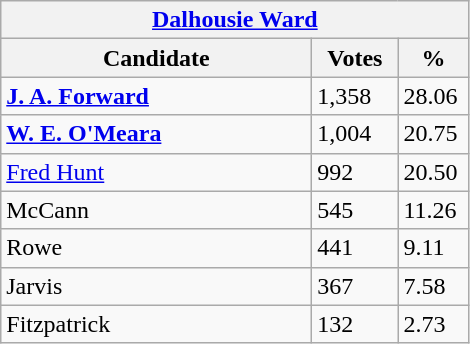<table class="wikitable">
<tr>
<th colspan="3"><a href='#'>Dalhousie Ward</a></th>
</tr>
<tr>
<th style="width: 200px">Candidate</th>
<th style="width: 50px">Votes</th>
<th style="width: 40px">%</th>
</tr>
<tr>
<td><strong><a href='#'>J. A. Forward</a></strong></td>
<td>1,358</td>
<td>28.06</td>
</tr>
<tr>
<td><strong><a href='#'>W. E. O'Meara</a></strong></td>
<td>1,004</td>
<td>20.75</td>
</tr>
<tr>
<td><a href='#'>Fred Hunt</a></td>
<td>992</td>
<td>20.50</td>
</tr>
<tr>
<td>McCann</td>
<td>545</td>
<td>11.26</td>
</tr>
<tr>
<td>Rowe</td>
<td>441</td>
<td>9.11</td>
</tr>
<tr>
<td>Jarvis</td>
<td>367</td>
<td>7.58</td>
</tr>
<tr>
<td>Fitzpatrick</td>
<td>132</td>
<td>2.73</td>
</tr>
</table>
